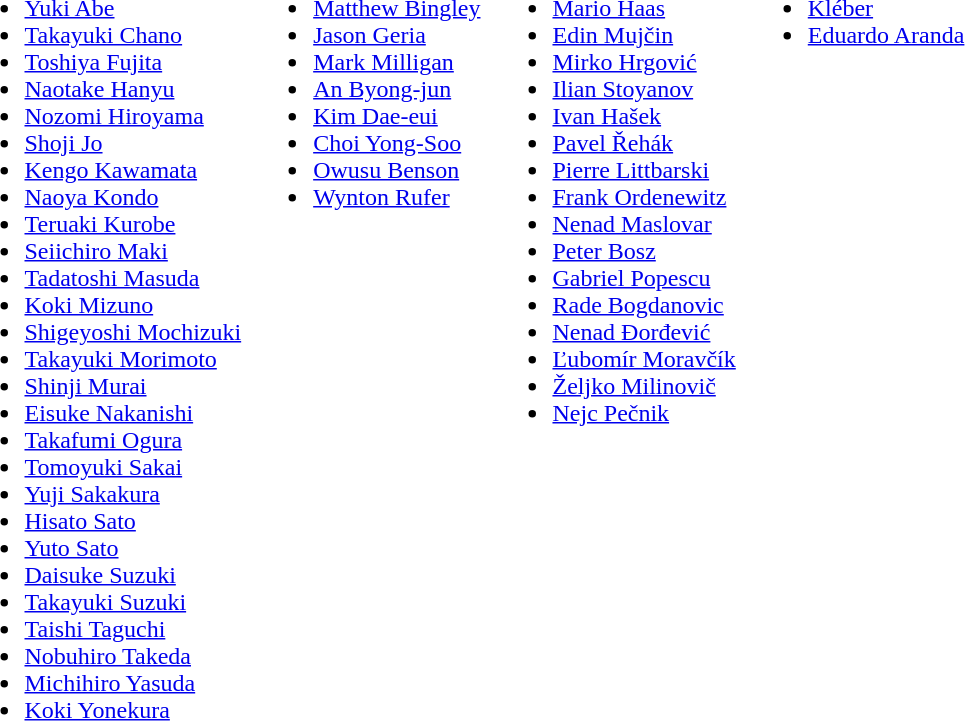<table>
<tr style="vertical-align: top;">
<td><br><ul><li> <a href='#'>Yuki Abe</a></li><li> <a href='#'>Takayuki Chano</a></li><li> <a href='#'>Toshiya Fujita</a></li><li> <a href='#'>Naotake Hanyu</a></li><li> <a href='#'>Nozomi Hiroyama</a></li><li> <a href='#'>Shoji Jo</a></li><li> <a href='#'>Kengo Kawamata</a></li><li> <a href='#'>Naoya Kondo</a></li><li> <a href='#'>Teruaki Kurobe</a></li><li> <a href='#'>Seiichiro Maki</a></li><li> <a href='#'>Tadatoshi Masuda</a></li><li> <a href='#'>Koki Mizuno</a></li><li> <a href='#'>Shigeyoshi Mochizuki</a></li><li> <a href='#'>Takayuki Morimoto</a></li><li> <a href='#'>Shinji Murai</a></li><li> <a href='#'>Eisuke Nakanishi</a></li><li> <a href='#'>Takafumi Ogura</a></li><li> <a href='#'>Tomoyuki Sakai</a></li><li> <a href='#'>Yuji Sakakura</a></li><li> <a href='#'>Hisato Sato</a></li><li> <a href='#'>Yuto Sato</a></li><li> <a href='#'>Daisuke Suzuki</a></li><li> <a href='#'>Takayuki Suzuki</a></li><li> <a href='#'>Taishi Taguchi</a></li><li> <a href='#'>Nobuhiro Takeda</a></li><li> <a href='#'>Michihiro Yasuda</a></li><li> <a href='#'>Koki Yonekura</a></li></ul></td>
<td></td>
<td><br><ul><li> <a href='#'>Matthew Bingley</a></li><li> <a href='#'>Jason Geria</a></li><li> <a href='#'>Mark Milligan</a></li><li> <a href='#'>An Byong-jun</a></li><li> <a href='#'>Kim Dae-eui</a></li><li> <a href='#'>Choi Yong-Soo</a></li><li> <a href='#'>Owusu Benson</a></li><li> <a href='#'>Wynton Rufer</a></li></ul></td>
<td></td>
<td><br><ul><li> <a href='#'>Mario Haas</a></li><li> <a href='#'>Edin Mujčin</a></li><li> <a href='#'>Mirko Hrgović</a></li><li> <a href='#'>Ilian Stoyanov</a></li><li> <a href='#'>Ivan Hašek</a></li><li> <a href='#'>Pavel Řehák</a></li><li> <a href='#'>Pierre Littbarski</a></li><li> <a href='#'>Frank Ordenewitz</a></li><li> <a href='#'>Nenad Maslovar</a></li><li> <a href='#'>Peter Bosz</a></li><li> <a href='#'>Gabriel Popescu</a></li><li> <a href='#'>Rade Bogdanovic</a></li><li> <a href='#'>Nenad Đorđević</a></li><li> <a href='#'>Ľubomír Moravčík</a></li><li> <a href='#'>Željko Milinovič</a></li><li> <a href='#'>Nejc Pečnik</a></li></ul></td>
<td></td>
<td><br><ul><li> <a href='#'>Kléber</a></li><li> <a href='#'>Eduardo Aranda</a></li></ul></td>
<td></td>
</tr>
</table>
